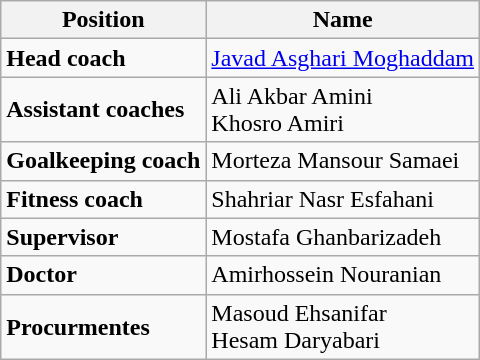<table class="wikitable">
<tr>
<th style="color:; background:;">Position</th>
<th style="color:; background:;">Name</th>
</tr>
<tr>
<td><strong>Head coach</strong></td>
<td> <a href='#'>Javad Asghari Moghaddam</a></td>
</tr>
<tr>
<td><strong>Assistant coaches</strong></td>
<td> Ali Akbar Amini <br>  Khosro Amiri</td>
</tr>
<tr>
<td><strong>Goalkeeping coach</strong></td>
<td> Morteza Mansour Samaei</td>
</tr>
<tr>
<td><strong>Fitness coach</strong></td>
<td> Shahriar Nasr Esfahani</td>
</tr>
<tr>
<td><strong>Supervisor</strong></td>
<td> Mostafa Ghanbarizadeh</td>
</tr>
<tr>
<td><strong>Doctor</strong></td>
<td> Amirhossein Nouranian</td>
</tr>
<tr>
<td><strong>Procurmentes</strong></td>
<td> Masoud Ehsanifar <br>  Hesam Daryabari</td>
</tr>
</table>
